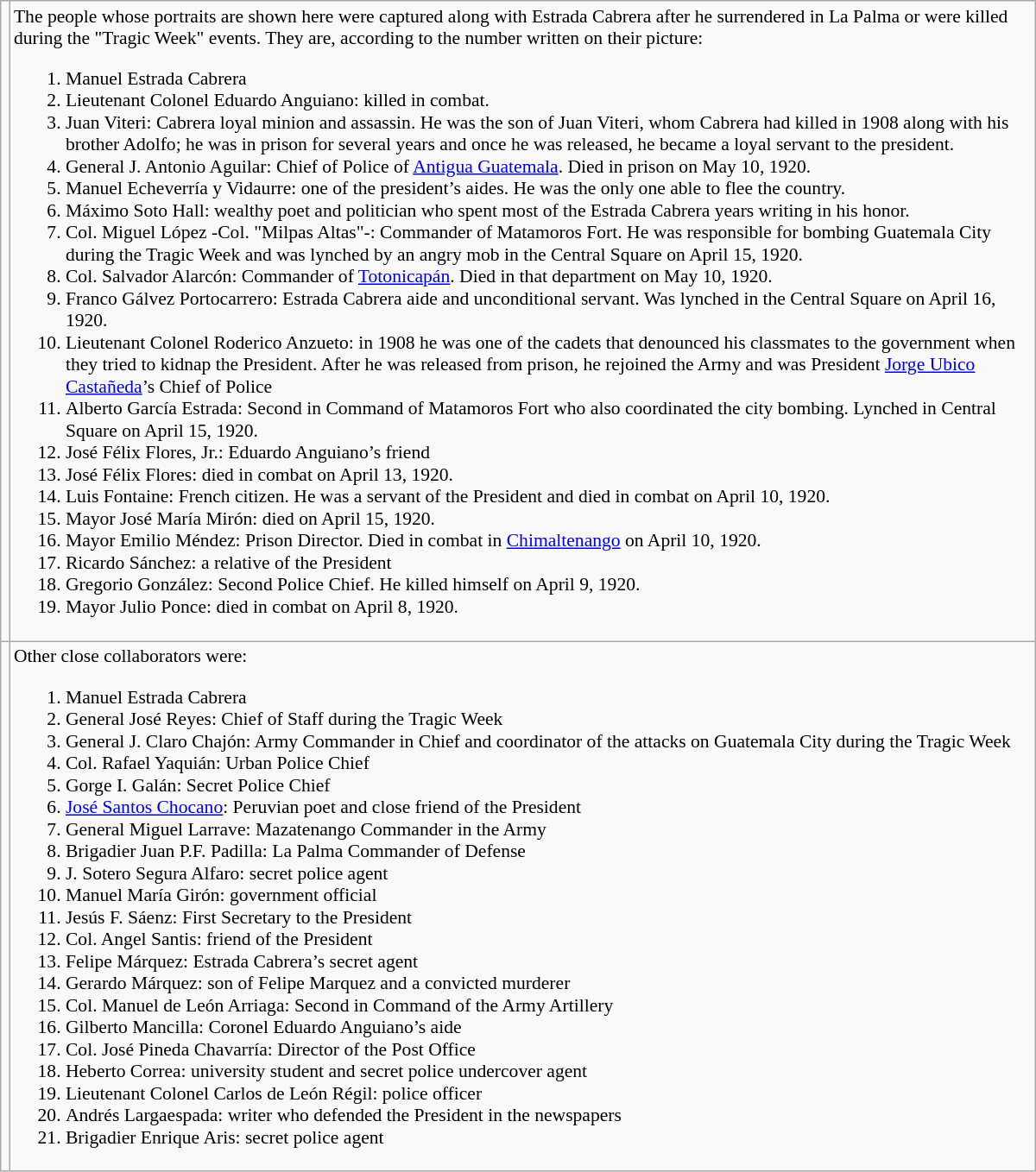<table class="wikitable" width=800px style="margin:1em auto;font-size:0.9em;">
<tr>
<td></td>
<td>The people whose portraits are shown here were captured along with Estrada Cabrera after he surrendered in La Palma or were killed during the "Tragic Week" events. They are, according to the number written on their picture:<br><ol><li>Manuel Estrada Cabrera</li><li>Lieutenant Colonel Eduardo Anguiano: killed in combat.</li><li>Juan Viteri: Cabrera loyal minion and assassin.  He was the son of Juan Viteri, whom Cabrera had killed in 1908 along with his brother Adolfo; he was in prison for several years and once he was released, he became a loyal servant to the president.</li><li>General J. Antonio Aguilar: Chief of Police of <a href='#'>Antigua Guatemala</a>. Died in prison on May 10, 1920.</li><li>Manuel Echeverría y Vidaurre: one of the president’s aides. He was the only one able to flee the country.</li><li>Máximo Soto Hall: wealthy poet and politician who spent most of the Estrada Cabrera years writing in his honor.</li><li>Col. Miguel López -Col. "Milpas Altas"-: Commander of Matamoros Fort.  He was responsible for bombing Guatemala City during the Tragic Week and was lynched by an angry mob in the Central Square on April 15, 1920.</li><li>Col. Salvador Alarcón: Commander of <a href='#'>Totonicapán</a>. Died in that department on May 10, 1920.</li><li>Franco Gálvez Portocarrero: Estrada Cabrera aide and unconditional servant. Was lynched in the Central Square on April 16, 1920.</li><li>Lieutenant Colonel Roderico Anzueto: in 1908 he was one of the cadets that denounced his classmates to the government when they tried to kidnap the President.  After he was released from prison, he rejoined the Army and was President <a href='#'>Jorge Ubico Castañeda</a>’s Chief of Police </li><li>Alberto García Estrada: Second in Command of  Matamoros Fort who also coordinated the city bombing. Lynched in Central Square on April 15, 1920.</li><li>José Félix Flores, Jr.: Eduardo Anguiano’s friend</li><li>José Félix Flores: died in combat on April 13, 1920.</li><li>Luis Fontaine: French citizen. He was a servant of the President and died in combat on April 10, 1920.</li><li>Mayor José María Mirón: died on April 15, 1920.</li><li>Mayor Emilio Méndez: Prison Director.  Died in combat in <a href='#'>Chimaltenango</a> on April 10, 1920.</li><li>Ricardo Sánchez: a relative of the President</li><li>Gregorio González: Second Police Chief. He killed himself on April 9, 1920.</li><li>Mayor Julio Ponce: died in combat on April 8, 1920.</li></ol></td>
</tr>
<tr>
<td></td>
<td>Other close collaborators were:<br><ol><li>Manuel Estrada Cabrera</li><li>General José Reyes: Chief of Staff during the Tragic Week</li><li>General J. Claro Chajón: Army Commander in Chief and coordinator of the attacks on Guatemala City during the Tragic Week</li><li>Col. Rafael Yaquián: Urban Police Chief</li><li>Gorge I. Galán: Secret Police Chief</li><li><a href='#'>José Santos Chocano</a>: Peruvian poet and close friend of the President</li><li>General Miguel Larrave: Mazatenango Commander in the Army</li><li>Brigadier Juan P.F. Padilla: La Palma Commander of Defense</li><li>J. Sotero Segura Alfaro: secret police agent</li><li>Manuel María Girón: government official</li><li>Jesús F. Sáenz: First Secretary to the President</li><li>Col. Angel Santis: friend of the President</li><li>Felipe Márquez: Estrada Cabrera’s secret agent</li><li>Gerardo Márquez: son of Felipe Marquez and a convicted murderer</li><li>Col. Manuel de León Arriaga: Second in Command of the Army Artillery</li><li>Gilberto Mancilla: Coronel Eduardo Anguiano’s aide</li><li>Col. José Pineda Chavarría: Director of the Post Office</li><li>Heberto Correa: university student and secret police undercover agent</li><li>Lieutenant Colonel Carlos de León Régil: police officer</li><li>Andrés Largaespada: writer who defended the President in the newspapers</li><li>Brigadier Enrique Aris: secret police agent</li></ol></td>
</tr>
</table>
